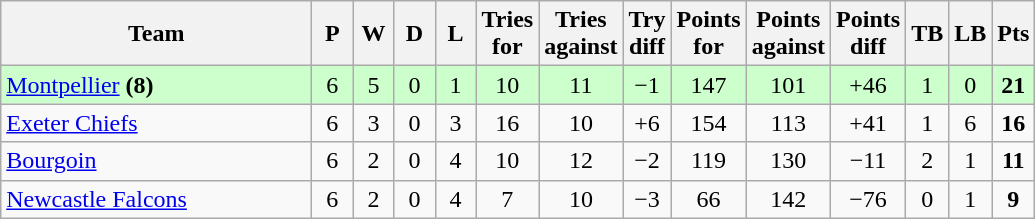<table class="wikitable" style="text-align: center;">
<tr>
<th width="200">Team</th>
<th width="20">P</th>
<th width="20">W</th>
<th width="20">D</th>
<th width="20">L</th>
<th width="20">Tries for</th>
<th width="20">Tries against</th>
<th width="20">Try diff</th>
<th width="20">Points for</th>
<th width="20">Points against</th>
<th width="25">Points diff</th>
<th width="20">TB</th>
<th width="20">LB</th>
<th width="20">Pts</th>
</tr>
<tr bgcolor=ccffcc>
<td align=left> <a href='#'>Montpellier</a> <strong>(8)</strong></td>
<td>6</td>
<td>5</td>
<td>0</td>
<td>1</td>
<td>10</td>
<td>11</td>
<td>−1</td>
<td>147</td>
<td>101</td>
<td>+46</td>
<td>1</td>
<td>0</td>
<td><strong>21</strong></td>
</tr>
<tr>
<td align=left> <a href='#'>Exeter Chiefs</a></td>
<td>6</td>
<td>3</td>
<td>0</td>
<td>3</td>
<td>16</td>
<td>10</td>
<td>+6</td>
<td>154</td>
<td>113</td>
<td>+41</td>
<td>1</td>
<td>6</td>
<td><strong>16</strong></td>
</tr>
<tr>
<td align=left> <a href='#'>Bourgoin</a></td>
<td>6</td>
<td>2</td>
<td>0</td>
<td>4</td>
<td>10</td>
<td>12</td>
<td>−2</td>
<td>119</td>
<td>130</td>
<td>−11</td>
<td>2</td>
<td>1</td>
<td><strong>11</strong></td>
</tr>
<tr>
<td align=left> <a href='#'>Newcastle Falcons</a></td>
<td>6</td>
<td>2</td>
<td>0</td>
<td>4</td>
<td>7</td>
<td>10</td>
<td>−3</td>
<td>66</td>
<td>142</td>
<td>−76</td>
<td>0</td>
<td>1</td>
<td><strong>9</strong></td>
</tr>
</table>
